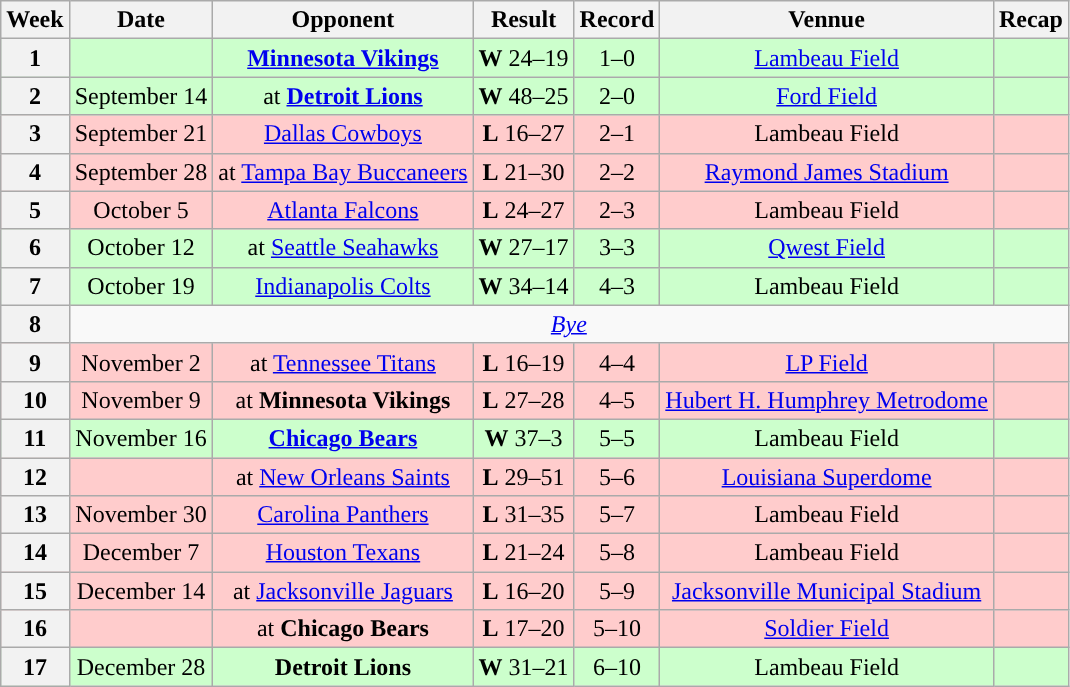<table class="wikitable">
<tr>
<th>Week</th>
<th>Date</th>
<th>Opponent</th>
<th>Result</th>
<th>Record</th>
<th>Vennue</th>
<th>Recap</th>
</tr>
<tr style="background:#cfc; text-align:center;">
<th>1</th>
<td></td>
<td><strong><a href='#'>Minnesota Vikings</a></strong></td>
<td><strong>W</strong> 24–19</td>
<td>1–0</td>
<td><a href='#'>Lambeau Field</a></td>
<td></td>
</tr>
<tr style="background:#cfc; text-align:center;">
<th>2</th>
<td>September 14</td>
<td>at <strong><a href='#'>Detroit Lions</a></strong></td>
<td><strong>W</strong> 48–25</td>
<td>2–0</td>
<td><a href='#'>Ford Field</a></td>
<td></td>
</tr>
<tr style="background:#fcc; text-align:center;">
<th>3</th>
<td>September 21</td>
<td><a href='#'>Dallas Cowboys</a></td>
<td><strong>L</strong> 16–27</td>
<td>2–1</td>
<td>Lambeau Field</td>
<td></td>
</tr>
<tr style="background:#fcc; text-align:center;">
<th>4</th>
<td>September 28</td>
<td>at <a href='#'>Tampa Bay Buccaneers</a></td>
<td><strong>L</strong> 21–30</td>
<td>2–2</td>
<td><a href='#'>Raymond James Stadium</a></td>
<td></td>
</tr>
<tr style="background:#fcc; text-align:center;">
<th>5</th>
<td>October 5</td>
<td><a href='#'>Atlanta Falcons</a></td>
<td><strong>L</strong>  24–27</td>
<td>2–3</td>
<td>Lambeau Field</td>
<td></td>
</tr>
<tr style="background:#cfc; text-align:center;">
<th>6</th>
<td>October 12</td>
<td>at <a href='#'>Seattle Seahawks</a></td>
<td><strong>W</strong> 27–17</td>
<td>3–3</td>
<td><a href='#'>Qwest Field</a></td>
<td></td>
</tr>
<tr style="background:#cfc; text-align:center;">
<th>7</th>
<td>October 19</td>
<td><a href='#'>Indianapolis Colts</a></td>
<td><strong>W</strong> 34–14</td>
<td>4–3</td>
<td>Lambeau Field</td>
<td></td>
</tr>
<tr>
<th>8</th>
<td colspan="8" style="text-align:center;"><em><a href='#'>Bye</a></em></td>
</tr>
<tr style="background:#fcc; text-align:center;">
<th>9</th>
<td>November 2</td>
<td>at <a href='#'>Tennessee Titans</a></td>
<td><strong>L</strong> 16–19 </td>
<td>4–4</td>
<td><a href='#'>LP Field</a></td>
<td></td>
</tr>
<tr style="background:#fcc; text-align:center;">
<th>10</th>
<td>November 9</td>
<td>at <strong>Minnesota Vikings</strong></td>
<td><strong>L</strong> 27–28</td>
<td>4–5</td>
<td><a href='#'>Hubert H. Humphrey Metrodome</a></td>
<td></td>
</tr>
<tr style="background:#cfc; text-align:center;">
<th>11</th>
<td>November 16</td>
<td><strong><a href='#'>Chicago Bears</a></strong></td>
<td><strong>W</strong>  37–3</td>
<td>5–5</td>
<td>Lambeau Field</td>
<td></td>
</tr>
<tr style="background:#fcc; text-align:center;">
<th>12</th>
<td></td>
<td>at <a href='#'>New Orleans Saints</a></td>
<td><strong>L</strong> 29–51</td>
<td>5–6</td>
<td><a href='#'>Louisiana Superdome</a></td>
<td></td>
</tr>
<tr style="background:#fcc; text-align:center;">
<th>13</th>
<td>November 30</td>
<td><a href='#'>Carolina Panthers</a></td>
<td><strong>L</strong> 31–35</td>
<td>5–7</td>
<td>Lambeau Field</td>
<td></td>
</tr>
<tr style="background:#fcc; text-align:center;">
<th>14</th>
<td>December 7</td>
<td><a href='#'>Houston Texans</a></td>
<td><strong>L</strong> 21–24</td>
<td>5–8</td>
<td>Lambeau Field</td>
<td></td>
</tr>
<tr style="background:#fcc; text-align:center;">
<th>15</th>
<td>December 14</td>
<td>at <a href='#'>Jacksonville Jaguars</a></td>
<td><strong>L</strong> 16–20</td>
<td>5–9</td>
<td><a href='#'>Jacksonville Municipal Stadium</a></td>
<td></td>
</tr>
<tr style="background:#fcc; text-align:center;">
<th>16</th>
<td></td>
<td>at  <strong>Chicago Bears</strong></td>
<td><strong>L</strong> 17–20 </td>
<td>5–10</td>
<td><a href='#'>Soldier Field</a></td>
<td></td>
</tr>
<tr style="background:#cfc; text-align:center;">
<th>17</th>
<td>December 28</td>
<td><strong>Detroit Lions</strong></td>
<td><strong>W</strong> 31–21</td>
<td>6–10</td>
<td>Lambeau Field</td>
<td></td>
</tr>
</table>
